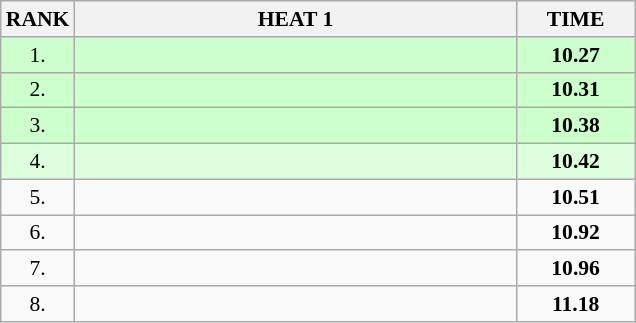<table class="wikitable" style="border-collapse: collapse; font-size: 90%;">
<tr>
<th>RANK</th>
<th style="width: 20em">HEAT 1</th>
<th style="width: 5em">TIME</th>
</tr>
<tr style="background:#ccffcc;">
<td align="center">1.</td>
<td></td>
<td align="center"><strong>10.27</strong></td>
</tr>
<tr style="background:#ccffcc;">
<td align="center">2.</td>
<td></td>
<td align="center"><strong>10.31</strong></td>
</tr>
<tr style="background:#ccffcc;">
<td align="center">3.</td>
<td></td>
<td align="center"><strong>10.38</strong></td>
</tr>
<tr style="background:#ddffdd;">
<td align="center">4.</td>
<td></td>
<td align="center"><strong>10.42</strong></td>
</tr>
<tr>
<td align="center">5.</td>
<td></td>
<td align="center"><strong>10.51</strong></td>
</tr>
<tr>
<td align="center">6.</td>
<td></td>
<td align="center"><strong>10.92</strong></td>
</tr>
<tr>
<td align="center">7.</td>
<td></td>
<td align="center"><strong>10.96</strong></td>
</tr>
<tr>
<td align="center">8.</td>
<td></td>
<td align="center"><strong>11.18</strong></td>
</tr>
</table>
